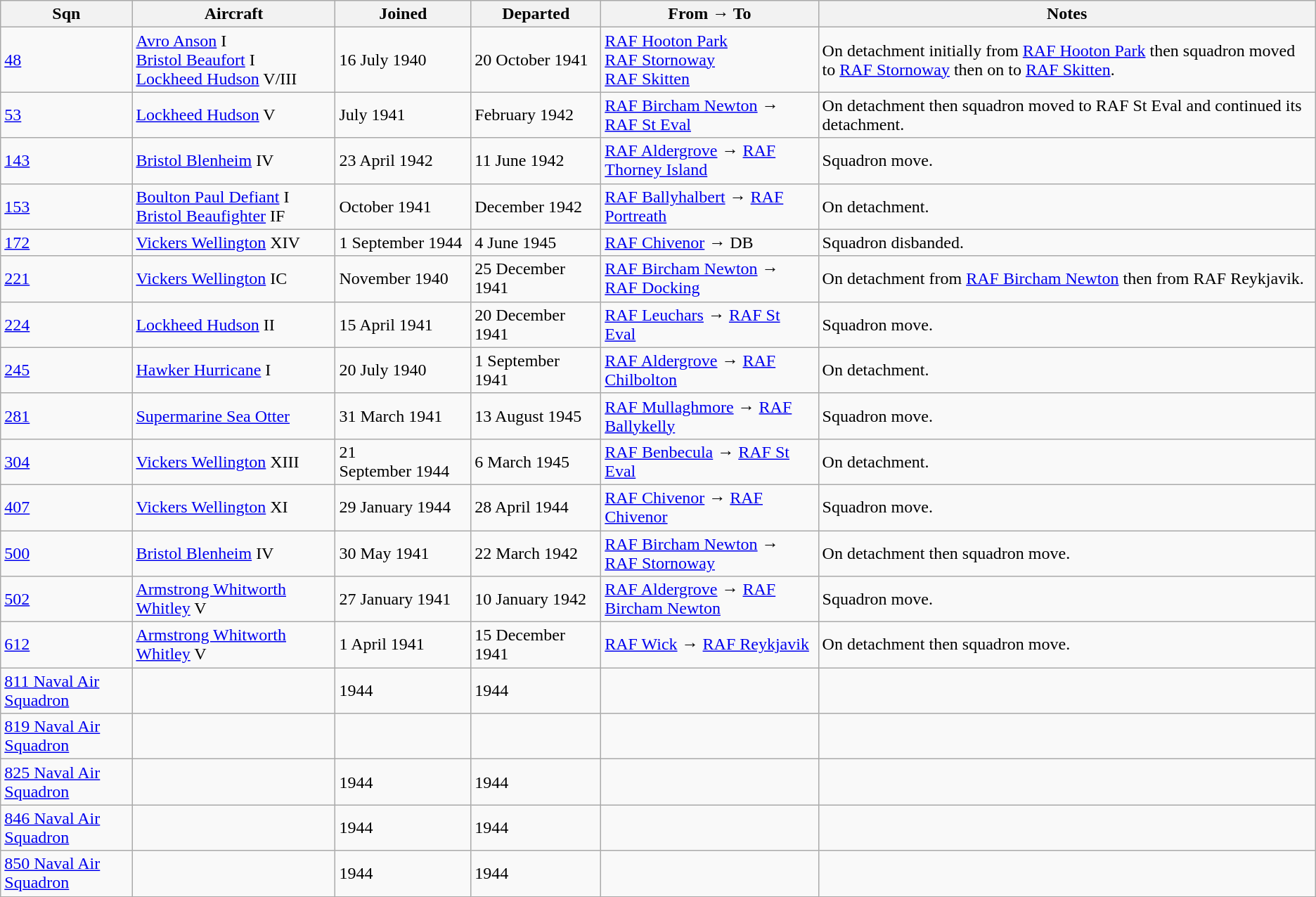<table class="wikitable sortable" border="1">
<tr>
<th>Sqn</th>
<th>Aircraft</th>
<th>Joined</th>
<th>Departed</th>
<th>From → To</th>
<th>Notes</th>
</tr>
<tr>
<td><a href='#'>48</a></td>
<td><a href='#'>Avro Anson</a> I<br> <a href='#'>Bristol Beaufort</a> I <br> <a href='#'>Lockheed Hudson</a> V/III</td>
<td>16 July 1940</td>
<td>20 October 1941</td>
<td><a href='#'>RAF Hooton Park</a> <br> <a href='#'>RAF Stornoway</a> <br> <a href='#'>RAF Skitten</a></td>
<td>On detachment initially from <a href='#'>RAF Hooton Park</a> then squadron moved to <a href='#'>RAF Stornoway</a> then on to <a href='#'>RAF Skitten</a>.</td>
</tr>
<tr>
<td><a href='#'>53</a></td>
<td><a href='#'>Lockheed Hudson</a> V</td>
<td>July 1941</td>
<td>February 1942</td>
<td><a href='#'>RAF Bircham Newton</a> → <a href='#'>RAF St Eval</a></td>
<td>On detachment then squadron moved to RAF St Eval and continued its detachment.</td>
</tr>
<tr>
<td><a href='#'>143</a></td>
<td><a href='#'>Bristol Blenheim</a> IV</td>
<td>23 April 1942</td>
<td>11 June 1942</td>
<td><a href='#'>RAF Aldergrove</a> → <a href='#'>RAF Thorney Island</a></td>
<td>Squadron move.</td>
</tr>
<tr>
<td><a href='#'>153</a></td>
<td><a href='#'>Boulton&nbsp;Paul&nbsp;Defiant</a> I<br><a href='#'>Bristol Beaufighter</a> IF</td>
<td>October 1941</td>
<td>December 1942</td>
<td><a href='#'>RAF Ballyhalbert</a> → <a href='#'>RAF Portreath</a></td>
<td>On detachment.</td>
</tr>
<tr>
<td><a href='#'>172</a></td>
<td><a href='#'>Vickers Wellington</a> XIV</td>
<td>1 September 1944</td>
<td>4 June 1945</td>
<td><a href='#'>RAF Chivenor</a> → DB</td>
<td>Squadron disbanded.</td>
</tr>
<tr>
<td><a href='#'>221</a></td>
<td><a href='#'>Vickers Wellington</a> IC</td>
<td>November 1940</td>
<td>25 December 1941</td>
<td><a href='#'>RAF Bircham Newton</a> → <a href='#'>RAF Docking</a></td>
<td>On detachment from <a href='#'>RAF Bircham Newton</a> then from RAF Reykjavik.</td>
</tr>
<tr>
<td><a href='#'>224</a></td>
<td><a href='#'>Lockheed Hudson</a> II</td>
<td>15 April 1941</td>
<td>20 December 1941</td>
<td><a href='#'>RAF Leuchars</a> → <a href='#'>RAF St Eval</a></td>
<td>Squadron move.</td>
</tr>
<tr>
<td><a href='#'>245</a></td>
<td><a href='#'>Hawker Hurricane</a> I</td>
<td>20 July 1940</td>
<td>1 September 1941</td>
<td><a href='#'>RAF Aldergrove</a> → <a href='#'>RAF Chilbolton</a></td>
<td>On detachment.</td>
</tr>
<tr>
<td><a href='#'>281</a></td>
<td><a href='#'>Supermarine Sea Otter</a></td>
<td>31 March 1941</td>
<td>13 August 1945</td>
<td><a href='#'>RAF Mullaghmore</a> → <a href='#'>RAF Ballykelly</a></td>
<td>Squadron move.</td>
</tr>
<tr>
<td><a href='#'>304</a></td>
<td><a href='#'>Vickers Wellington</a> XIII</td>
<td>21 September 1944</td>
<td>6 March 1945</td>
<td><a href='#'>RAF Benbecula</a> → <a href='#'>RAF St Eval</a></td>
<td>On detachment.</td>
</tr>
<tr>
<td><a href='#'>407</a></td>
<td><a href='#'>Vickers Wellington</a> XI</td>
<td>29 January 1944</td>
<td>28 April 1944</td>
<td><a href='#'>RAF Chivenor</a> → <a href='#'>RAF Chivenor</a></td>
<td>Squadron move.</td>
</tr>
<tr>
<td><a href='#'>500</a></td>
<td><a href='#'>Bristol Blenheim</a> IV</td>
<td>30 May 1941</td>
<td>22 March 1942</td>
<td><a href='#'>RAF Bircham Newton</a> → <a href='#'>RAF Stornoway</a></td>
<td>On detachment then squadron move.</td>
</tr>
<tr>
<td><a href='#'>502</a></td>
<td><a href='#'>Armstrong Whitworth Whitley</a> V</td>
<td>27 January 1941</td>
<td>10 January 1942</td>
<td><a href='#'>RAF Aldergrove</a> → <a href='#'>RAF Bircham Newton</a></td>
<td>Squadron move.</td>
</tr>
<tr>
<td><a href='#'>612</a></td>
<td><a href='#'>Armstrong Whitworth Whitley</a> V</td>
<td>1 April 1941</td>
<td>15 December 1941</td>
<td><a href='#'>RAF Wick</a> → <a href='#'>RAF Reykjavik</a></td>
<td>On detachment then squadron move.</td>
</tr>
<tr>
<td><a href='#'>811 Naval Air Squadron</a></td>
<td></td>
<td>1944</td>
<td>1944</td>
<td></td>
<td></td>
</tr>
<tr>
<td><a href='#'>819 Naval Air Squadron</a></td>
<td></td>
<td></td>
<td></td>
<td></td>
<td></td>
</tr>
<tr>
<td><a href='#'>825 Naval Air Squadron</a></td>
<td></td>
<td>1944</td>
<td>1944</td>
<td></td>
<td></td>
</tr>
<tr>
<td><a href='#'>846 Naval Air Squadron</a></td>
<td></td>
<td>1944</td>
<td>1944</td>
<td></td>
<td></td>
</tr>
<tr>
<td><a href='#'>850 Naval Air Squadron</a></td>
<td></td>
<td>1944</td>
<td>1944</td>
<td></td>
<td></td>
</tr>
</table>
